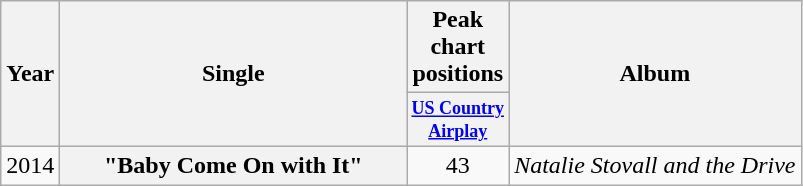<table class="wikitable plainrowheaders">
<tr>
<th rowspan="2">Year</th>
<th rowspan="2" style="width:14em;">Single</th>
<th>Peak chart<br>positions</th>
<th rowspan="2">Album</th>
</tr>
<tr>
<th style="width:4.5em;font-size:75%"><a href='#'>US Country Airplay</a></th>
</tr>
<tr>
<td>2014</td>
<th scope="row">"Baby Come On with It"</th>
<td style="text-align:center;">43</td>
<td><em>Natalie Stovall and the Drive</em></td>
</tr>
</table>
